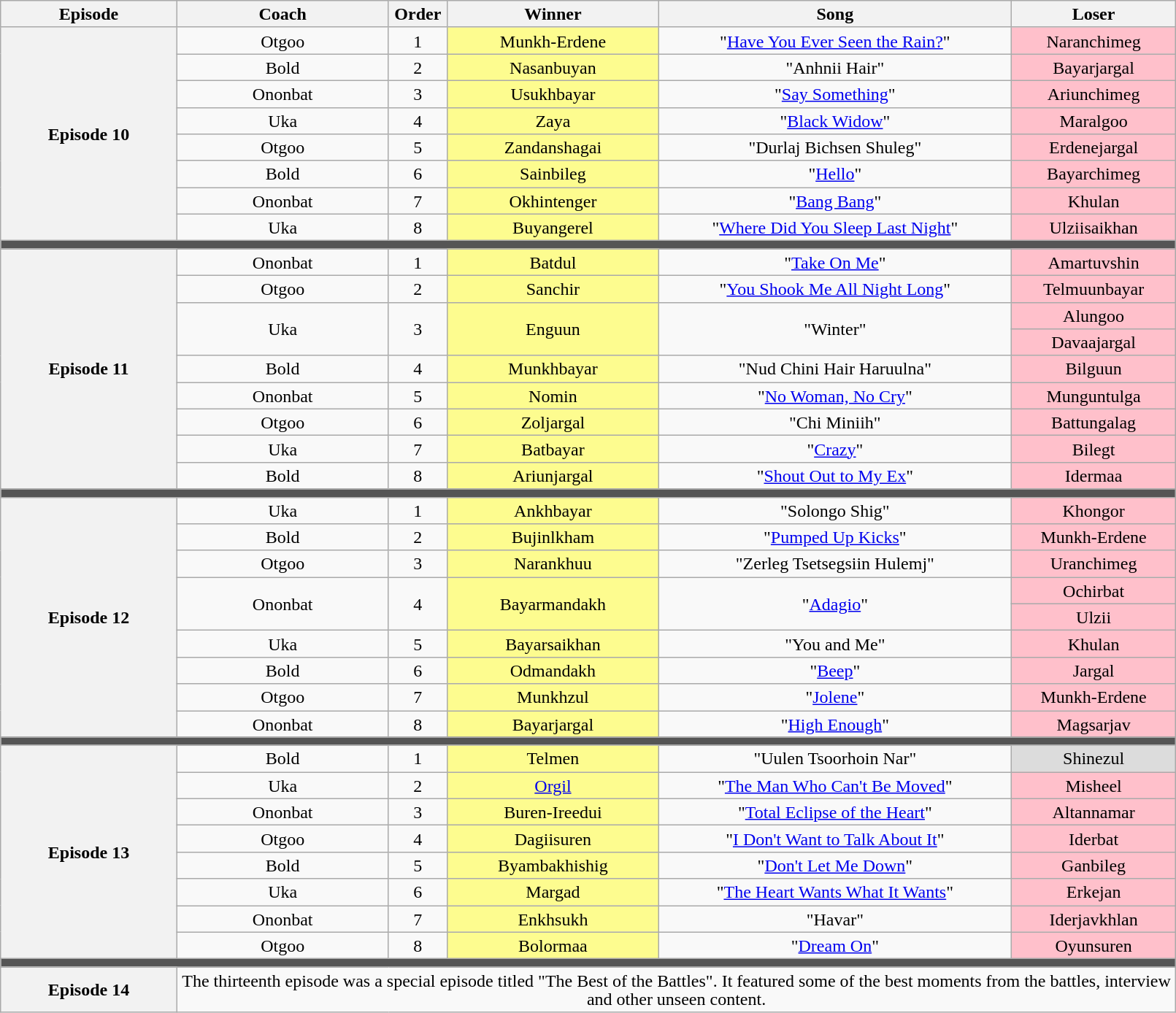<table class="wikitable" style="text-align: center; line-height:17px; width:85%;">
<tr>
<th width="15%">Episode</th>
<th width="18%">Coach</th>
<th width="05%">Order</th>
<th width="18%">Winner</th>
<th width="30%">Song</th>
<th width="18%">Loser</th>
</tr>
<tr>
<th rowspan="8">Episode 10<br><small></small></th>
<td>Otgoo</td>
<td>1</td>
<td style="background:#fdfc8f">Munkh-Erdene</td>
<td>"<a href='#'>Have You Ever Seen the Rain?</a>"</td>
<td style="background:pink">Naranchimeg</td>
</tr>
<tr>
<td>Bold</td>
<td>2</td>
<td style="background:#fdfc8f">Nasanbuyan</td>
<td>"Anhnii Hair"</td>
<td style="background:pink">Bayarjargal</td>
</tr>
<tr>
<td>Ononbat</td>
<td>3</td>
<td style="background:#fdfc8f">Usukhbayar</td>
<td>"<a href='#'>Say Something</a>"</td>
<td style="background:pink">Ariunchimeg</td>
</tr>
<tr>
<td>Uka</td>
<td>4</td>
<td style="background:#fdfc8f">Zaya</td>
<td>"<a href='#'>Black Widow</a>"</td>
<td style="background:pink">Maralgoo</td>
</tr>
<tr>
<td>Otgoo</td>
<td>5</td>
<td style="background:#fdfc8f">Zandanshagai</td>
<td>"Durlaj Bichsen Shuleg"</td>
<td style="background:pink">Erdenejargal</td>
</tr>
<tr>
<td>Bold</td>
<td>6</td>
<td style="background:#fdfc8f">Sainbileg</td>
<td>"<a href='#'>Hello</a>"</td>
<td style="background:pink">Bayarchimeg</td>
</tr>
<tr>
<td>Ononbat</td>
<td>7</td>
<td style="background:#fdfc8f">Okhintenger</td>
<td>"<a href='#'>Bang Bang</a>"</td>
<td style="background:pink">Khulan</td>
</tr>
<tr>
<td>Uka</td>
<td>8</td>
<td style="background:#fdfc8f">Buyangerel</td>
<td>"<a href='#'>Where Did You Sleep Last Night</a>"</td>
<td style="background:pink">Ulziisaikhan</td>
</tr>
<tr>
<td colspan="6" style="background:#555555;"></td>
</tr>
<tr>
<th rowspan="9">Episode 11<br><small></small></th>
<td>Ononbat</td>
<td>1</td>
<td style="background:#fdfc8f">Batdul</td>
<td>"<a href='#'>Take On Me</a>"</td>
<td style="background:pink">Amartuvshin</td>
</tr>
<tr>
<td>Otgoo</td>
<td>2</td>
<td style="background:#fdfc8f">Sanchir</td>
<td>"<a href='#'>You Shook Me All Night Long</a>"</td>
<td style="background:pink">Telmuunbayar</td>
</tr>
<tr>
<td rowspan="2">Uka</td>
<td rowspan="2">3</td>
<td rowspan="2" style="background:#fdfc8f">Enguun</td>
<td rowspan="2">"Winter"</td>
<td style="background:pink">Alungoo</td>
</tr>
<tr>
<td style="background:pink">Davaajargal</td>
</tr>
<tr>
<td>Bold</td>
<td>4</td>
<td style="background:#fdfc8f">Munkhbayar</td>
<td>"Nud Chini Hair Haruulna"</td>
<td style="background:pink">Bilguun</td>
</tr>
<tr>
<td>Ononbat</td>
<td>5</td>
<td style="background:#fdfc8f">Nomin</td>
<td>"<a href='#'>No Woman, No Cry</a>"</td>
<td style="background:pink">Munguntulga</td>
</tr>
<tr>
<td>Otgoo</td>
<td>6</td>
<td style="background:#fdfc8f">Zoljargal</td>
<td>"Chi Miniih"</td>
<td style="background:pink">Battungalag</td>
</tr>
<tr>
<td>Uka</td>
<td>7</td>
<td style="background:#fdfc8f">Batbayar</td>
<td>"<a href='#'>Crazy</a>"</td>
<td style="background:pink">Bilegt</td>
</tr>
<tr>
<td>Bold</td>
<td>8</td>
<td style="background:#fdfc8f">Ariunjargal</td>
<td>"<a href='#'>Shout Out to My Ex</a>"</td>
<td style="background:pink">Idermaa</td>
</tr>
<tr>
<td colspan="6" style="background:#555555;"></td>
</tr>
<tr>
<th rowspan="9">Episode 12<br><small></small></th>
<td>Uka</td>
<td>1</td>
<td style="background:#fdfc8f">Ankhbayar</td>
<td>"Solongo Shig"</td>
<td style="background:pink">Khongor</td>
</tr>
<tr>
<td>Bold</td>
<td>2</td>
<td style="background:#fdfc8f">Bujinlkham</td>
<td>"<a href='#'>Pumped Up Kicks</a>"</td>
<td style="background:pink">Munkh-Erdene</td>
</tr>
<tr>
<td>Otgoo</td>
<td>3</td>
<td style="background:#fdfc8f">Narankhuu</td>
<td>"Zerleg Tsetsegsiin Hulemj"</td>
<td style="background:pink">Uranchimeg</td>
</tr>
<tr>
<td rowspan="2">Ononbat</td>
<td rowspan="2">4</td>
<td rowspan="2" style="background:#fdfc8f">Bayarmandakh</td>
<td rowspan="2">"<a href='#'>Adagio</a>"</td>
<td style="background:pink">Ochirbat</td>
</tr>
<tr>
<td style="background:pink">Ulzii</td>
</tr>
<tr>
<td>Uka</td>
<td>5</td>
<td style="background:#fdfc8f">Bayarsaikhan</td>
<td>"You and Me"</td>
<td style="background:pink">Khulan</td>
</tr>
<tr>
<td>Bold</td>
<td>6</td>
<td style="background:#fdfc8f">Odmandakh</td>
<td>"<a href='#'>Beep</a>"</td>
<td style="background:pink">Jargal</td>
</tr>
<tr>
<td>Otgoo</td>
<td>7</td>
<td style="background:#fdfc8f">Munkhzul</td>
<td>"<a href='#'>Jolene</a>"</td>
<td style="background:pink">Munkh-Erdene</td>
</tr>
<tr>
<td>Ononbat</td>
<td>8</td>
<td style="background:#fdfc8f">Bayarjargal</td>
<td>"<a href='#'>High Enough</a>"</td>
<td style="background:pink">Magsarjav</td>
</tr>
<tr>
<td colspan="6" style="background:#555555;"></td>
</tr>
<tr>
<th rowspan="8">Episode 13<br><small></small></th>
<td>Bold</td>
<td>1</td>
<td style="background:#fdfc8f">Telmen</td>
<td>"Uulen Tsoorhoin Nar"</td>
<td style="background:#dcdcdc">Shinezul</td>
</tr>
<tr>
<td>Uka</td>
<td>2</td>
<td style="background:#fdfc8f"><a href='#'>Orgil</a></td>
<td>"<a href='#'>The Man Who Can't Be Moved</a>"</td>
<td style="background:pink">Misheel</td>
</tr>
<tr>
<td>Ononbat</td>
<td>3</td>
<td style="background:#fdfc8f">Buren-Ireedui</td>
<td>"<a href='#'>Total Eclipse of the Heart</a>"</td>
<td style="background:pink">Altannamar</td>
</tr>
<tr>
<td>Otgoo</td>
<td>4</td>
<td style="background:#fdfc8f">Dagiisuren</td>
<td>"<a href='#'>I Don't Want to Talk About It</a>"</td>
<td style="background:pink">Iderbat</td>
</tr>
<tr>
<td>Bold</td>
<td>5</td>
<td style="background:#fdfc8f">Byambakhishig</td>
<td>"<a href='#'>Don't Let Me Down</a>"</td>
<td style="background:pink">Ganbileg</td>
</tr>
<tr>
<td>Uka</td>
<td>6</td>
<td style="background:#fdfc8f">Margad</td>
<td>"<a href='#'>The Heart Wants What It Wants</a>"</td>
<td style="background:pink">Erkejan</td>
</tr>
<tr>
<td>Ononbat</td>
<td>7</td>
<td style="background:#fdfc8f">Enkhsukh</td>
<td>"Havar"</td>
<td style="background:pink">Iderjavkhlan</td>
</tr>
<tr>
<td>Otgoo</td>
<td>8</td>
<td style="background:#fdfc8f">Bolormaa</td>
<td>"<a href='#'>Dream On</a>"</td>
<td style="background:pink">Oyunsuren</td>
</tr>
<tr>
<td colspan="6" style="background:#555555;"></td>
</tr>
<tr>
<th>Episode 14<br><small></small></th>
<td colspan="5">The thirteenth episode was a special episode titled "The Best of the Battles". It featured some of the best moments from the battles, interview and other unseen content.</td>
</tr>
</table>
